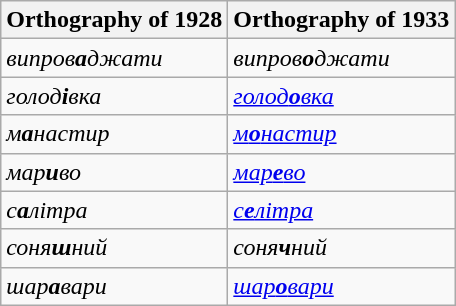<table class="wikitable">
<tr>
<th>Orthography of 1928</th>
<th>Orthography of 1933</th>
</tr>
<tr>
<td><em>випров<strong>а</strong>джати</em></td>
<td><em>випров<strong>о</strong>джати</em></td>
</tr>
<tr>
<td><em>голод<strong>і</strong>вка</em></td>
<td><em><a href='#'>голод<strong>о</strong>вка</a></em></td>
</tr>
<tr>
<td><em>м<strong>а</strong>настир</em></td>
<td><em><a href='#'>м<strong>о</strong>настир</a></em></td>
</tr>
<tr>
<td><em>мар<strong>и</strong>во</em></td>
<td><em><a href='#'>мар<strong>е</strong>во</a></em></td>
</tr>
<tr>
<td><em>с<strong>а</strong>літра</em></td>
<td><em><a href='#'>с<strong>е</strong>літра</a></em></td>
</tr>
<tr>
<td><em>соня<strong>ш</strong>ний</em></td>
<td><em>соня<strong>ч</strong>ний</em></td>
</tr>
<tr>
<td><em>шар<strong>а</strong>вари</em></td>
<td><em><a href='#'>шар<strong>о</strong>вари</a></em></td>
</tr>
</table>
